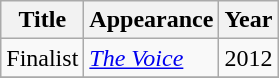<table class="wikitable sortable">
<tr>
<th>Title</th>
<th>Appearance</th>
<th>Year</th>
</tr>
<tr>
<td>Finalist</td>
<td><em><a href='#'>The Voice</a></em></td>
<td>2012</td>
</tr>
<tr>
</tr>
</table>
